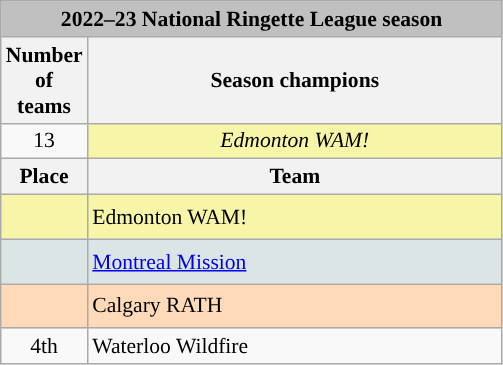<table class=wikitable style="text-align:center; font-size:90%;">
<tr>
<th colspan=2 width:5%" style="background:silver;">2022–23 National Ringette League season</th>
</tr>
<tr>
<th>Number of teams</th>
<th>Season champions</th>
</tr>
<tr>
<td>13</td>
<td style="background:#f7f6a8;"> <em>Edmonton WAM!</em></td>
</tr>
<tr>
<th width=15>Place</th>
<th width=270>Team</th>
</tr>
<tr style="background:#f7f6a8;">
<td style="text-align:center; height:23px;"></td>
<td align=left> Edmonton WAM!</td>
</tr>
<tr style="background:#dce5e5;">
<td style="text-align:center; height:23px;"></td>
<td align=left> <a href='#'>Montreal Mission</a></td>
</tr>
<tr style="background:#ffdab9;">
<td style="text-align:center; height:23px;"></td>
<td align=left> Calgary RATH</td>
</tr>
<tr>
<td>4th</td>
<td align=left> Waterloo Wildfire</td>
</tr>
</table>
